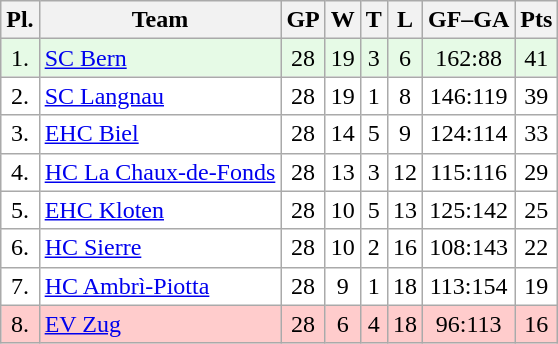<table class="wikitable">
<tr>
<th>Pl.</th>
<th>Team</th>
<th>GP</th>
<th>W</th>
<th>T</th>
<th>L</th>
<th>GF–GA</th>
<th>Pts</th>
</tr>
<tr align="center " bgcolor="#e6fae6">
<td>1.</td>
<td align="left"><a href='#'>SC Bern</a></td>
<td>28</td>
<td>19</td>
<td>3</td>
<td>6</td>
<td>162:88</td>
<td>41</td>
</tr>
<tr align="center "  bgcolor="#FFFFFF">
<td>2.</td>
<td align="left"><a href='#'>SC Langnau</a></td>
<td>28</td>
<td>19</td>
<td>1</td>
<td>8</td>
<td>146:119</td>
<td>39</td>
</tr>
<tr align="center "  bgcolor="#FFFFFF">
<td>3.</td>
<td align="left"><a href='#'>EHC Biel</a></td>
<td>28</td>
<td>14</td>
<td>5</td>
<td>9</td>
<td>124:114</td>
<td>33</td>
</tr>
<tr align="center "  bgcolor="#FFFFFF">
<td>4.</td>
<td align="left"><a href='#'>HC La Chaux-de-Fonds</a></td>
<td>28</td>
<td>13</td>
<td>3</td>
<td>12</td>
<td>115:116</td>
<td>29</td>
</tr>
<tr align="center " bgcolor="#FFFFFF">
<td>5.</td>
<td align="left"><a href='#'>EHC Kloten</a></td>
<td>28</td>
<td>10</td>
<td>5</td>
<td>13</td>
<td>125:142</td>
<td>25</td>
</tr>
<tr align="center "  bgcolor="#FFFFFF">
<td>6.</td>
<td align="left"><a href='#'>HC Sierre</a></td>
<td>28</td>
<td>10</td>
<td>2</td>
<td>16</td>
<td>108:143</td>
<td>22</td>
</tr>
<tr align="center "  bgcolor="#FFFFFF">
<td>7.</td>
<td align="left"><a href='#'>HC Ambrì-Piotta</a></td>
<td>28</td>
<td>9</td>
<td>1</td>
<td>18</td>
<td>113:154</td>
<td>19</td>
</tr>
<tr align="center "  bgcolor="#ffcccc">
<td>8.</td>
<td align="left"><a href='#'>EV Zug</a></td>
<td>28</td>
<td>6</td>
<td>4</td>
<td>18</td>
<td>96:113</td>
<td>16</td>
</tr>
</table>
